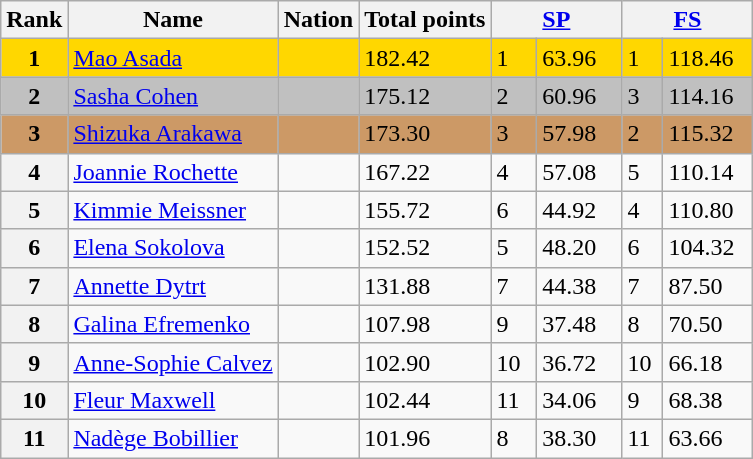<table class="wikitable">
<tr>
<th>Rank</th>
<th>Name</th>
<th>Nation</th>
<th>Total points</th>
<th colspan="2" width="80px"><a href='#'>SP</a></th>
<th colspan="2" width="80px"><a href='#'>FS</a></th>
</tr>
<tr bgcolor="gold">
<td align="center"><strong>1</strong></td>
<td><a href='#'>Mao Asada</a></td>
<td></td>
<td>182.42</td>
<td>1</td>
<td>63.96</td>
<td>1</td>
<td>118.46</td>
</tr>
<tr bgcolor="silver">
<td align="center"><strong>2</strong></td>
<td><a href='#'>Sasha Cohen</a></td>
<td></td>
<td>175.12</td>
<td>2</td>
<td>60.96</td>
<td>3</td>
<td>114.16</td>
</tr>
<tr bgcolor="cc9966">
<td align="center"><strong>3</strong></td>
<td><a href='#'>Shizuka Arakawa</a></td>
<td></td>
<td>173.30</td>
<td>3</td>
<td>57.98</td>
<td>2</td>
<td>115.32</td>
</tr>
<tr>
<th>4</th>
<td><a href='#'>Joannie Rochette</a></td>
<td></td>
<td>167.22</td>
<td>4</td>
<td>57.08</td>
<td>5</td>
<td>110.14</td>
</tr>
<tr>
<th>5</th>
<td><a href='#'>Kimmie Meissner</a></td>
<td></td>
<td>155.72</td>
<td>6</td>
<td>44.92</td>
<td>4</td>
<td>110.80</td>
</tr>
<tr>
<th>6</th>
<td><a href='#'>Elena Sokolova</a></td>
<td></td>
<td>152.52</td>
<td>5</td>
<td>48.20</td>
<td>6</td>
<td>104.32</td>
</tr>
<tr>
<th>7</th>
<td><a href='#'>Annette Dytrt</a></td>
<td></td>
<td>131.88</td>
<td>7</td>
<td>44.38</td>
<td>7</td>
<td>87.50</td>
</tr>
<tr>
<th>8</th>
<td><a href='#'>Galina Efremenko</a></td>
<td></td>
<td>107.98</td>
<td>9</td>
<td>37.48</td>
<td>8</td>
<td>70.50</td>
</tr>
<tr>
<th>9</th>
<td><a href='#'>Anne-Sophie Calvez</a></td>
<td></td>
<td>102.90</td>
<td>10</td>
<td>36.72</td>
<td>10</td>
<td>66.18</td>
</tr>
<tr>
<th>10</th>
<td><a href='#'>Fleur Maxwell</a></td>
<td></td>
<td>102.44</td>
<td>11</td>
<td>34.06</td>
<td>9</td>
<td>68.38</td>
</tr>
<tr>
<th>11</th>
<td><a href='#'>Nadège Bobillier</a></td>
<td></td>
<td>101.96</td>
<td>8</td>
<td>38.30</td>
<td>11</td>
<td>63.66</td>
</tr>
</table>
